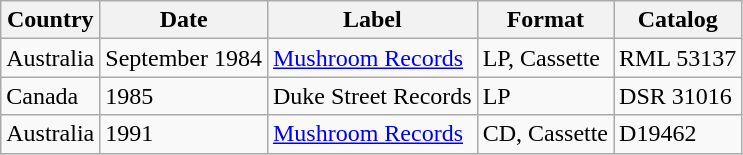<table class="wikitable">
<tr>
<th>Country</th>
<th>Date</th>
<th>Label</th>
<th>Format</th>
<th>Catalog</th>
</tr>
<tr>
<td>Australia</td>
<td>September 1984</td>
<td><a href='#'>Mushroom Records</a></td>
<td>LP, Cassette</td>
<td>RML 53137</td>
</tr>
<tr>
<td>Canada</td>
<td>1985</td>
<td>Duke Street Records</td>
<td>LP</td>
<td>DSR 31016</td>
</tr>
<tr>
<td>Australia</td>
<td>1991</td>
<td><a href='#'>Mushroom Records</a></td>
<td>CD, Cassette</td>
<td>D19462</td>
</tr>
</table>
